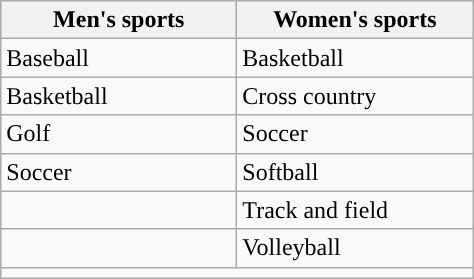<table class="wikitable"; style= "text-align: ">
<tr>
<th width=150px>Men's sports</th>
<th width=150px>Women's sports</th>
</tr>
<tr>
<td>Baseball</td>
<td>Basketball</td>
</tr>
<tr>
<td>Basketball</td>
<td>Cross country</td>
</tr>
<tr>
<td>Golf</td>
<td>Soccer</td>
</tr>
<tr>
<td>Soccer</td>
<td>Softball</td>
</tr>
<tr>
<td></td>
<td>Track and field</td>
</tr>
<tr>
<td></td>
<td>Volleyball</td>
</tr>
<tr>
<td colspan="2"></td>
</tr>
</table>
